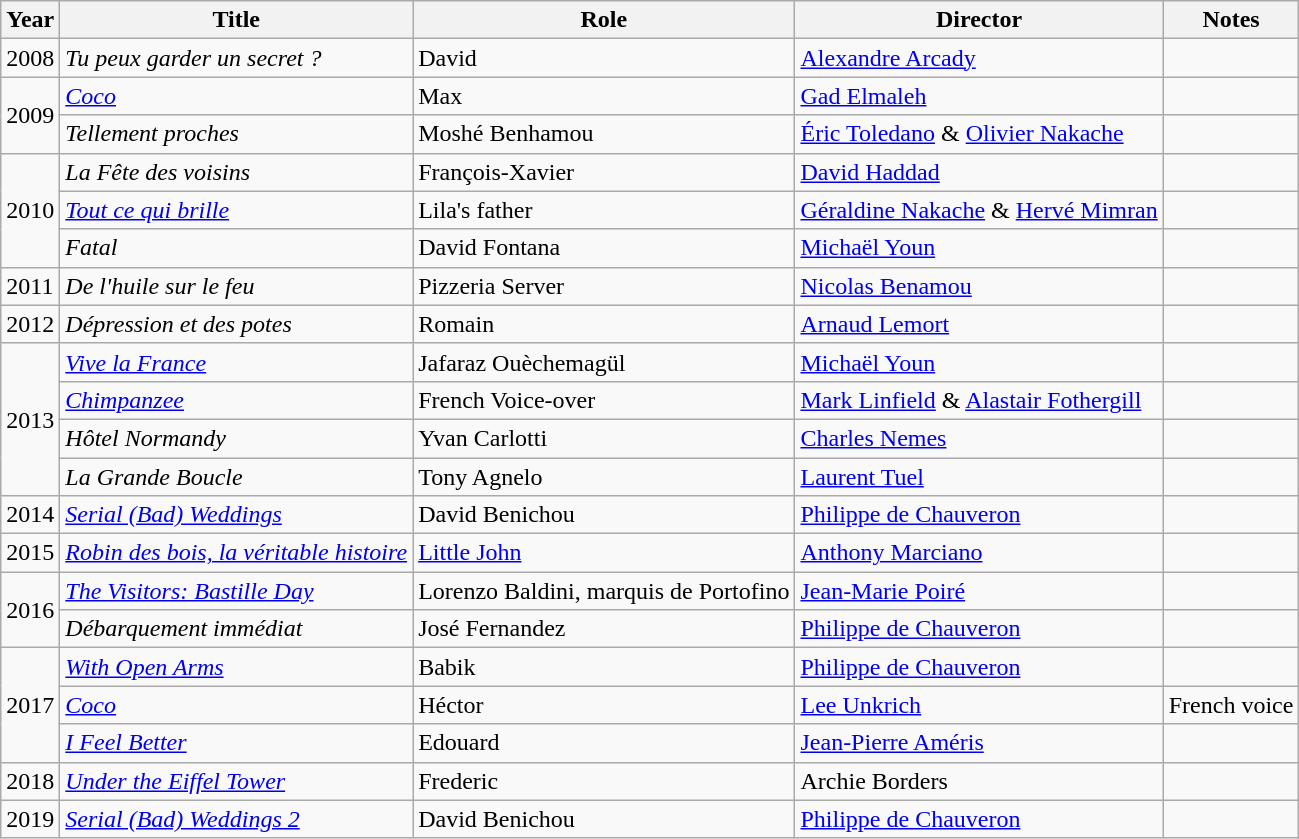<table class="wikitable sortable">
<tr>
<th>Year</th>
<th>Title</th>
<th>Role</th>
<th>Director</th>
<th class="unsortable">Notes</th>
</tr>
<tr>
<td>2008</td>
<td><em>Tu peux garder un secret ?</em></td>
<td>David</td>
<td><a href='#'>Alexandre Arcady</a></td>
<td></td>
</tr>
<tr>
<td rowspan=2>2009</td>
<td><em><a href='#'>Coco</a></em></td>
<td>Max</td>
<td><a href='#'>Gad Elmaleh</a></td>
<td></td>
</tr>
<tr>
<td><em>Tellement proches</em></td>
<td>Moshé Benhamou</td>
<td><a href='#'>Éric Toledano</a> & <a href='#'>Olivier Nakache</a></td>
<td></td>
</tr>
<tr>
<td rowspan=3>2010</td>
<td><em>La Fête des voisins</em></td>
<td>François-Xavier</td>
<td><a href='#'>David Haddad</a></td>
<td></td>
</tr>
<tr>
<td><em><a href='#'>Tout ce qui brille</a></em></td>
<td>Lila's father</td>
<td><a href='#'>Géraldine Nakache</a> & <a href='#'>Hervé Mimran</a></td>
<td></td>
</tr>
<tr>
<td><em>Fatal</em></td>
<td>David Fontana</td>
<td><a href='#'>Michaël Youn</a></td>
<td></td>
</tr>
<tr>
<td>2011</td>
<td><em>De l'huile sur le feu</em></td>
<td>Pizzeria Server</td>
<td><a href='#'>Nicolas Benamou</a></td>
<td></td>
</tr>
<tr>
<td>2012</td>
<td><em>Dépression et des potes</em></td>
<td>Romain</td>
<td><a href='#'>Arnaud Lemort</a></td>
<td></td>
</tr>
<tr>
<td rowspan=4>2013</td>
<td><em><a href='#'>Vive la France</a></em></td>
<td>Jafaraz Ouèchemagül</td>
<td><a href='#'>Michaël Youn</a></td>
<td></td>
</tr>
<tr>
<td><em><a href='#'>Chimpanzee</a></em></td>
<td>French Voice-over</td>
<td><a href='#'>Mark Linfield</a> & <a href='#'>Alastair Fothergill</a></td>
<td></td>
</tr>
<tr>
<td><em>Hôtel Normandy</em></td>
<td>Yvan Carlotti</td>
<td><a href='#'>Charles Nemes</a></td>
<td></td>
</tr>
<tr>
<td><em>La Grande Boucle</em></td>
<td>Tony Agnelo</td>
<td><a href='#'>Laurent Tuel</a></td>
<td></td>
</tr>
<tr>
<td>2014</td>
<td><em><a href='#'>Serial (Bad) Weddings</a></em></td>
<td>David Benichou</td>
<td><a href='#'>Philippe de Chauveron</a></td>
<td></td>
</tr>
<tr>
<td>2015</td>
<td><em><a href='#'>Robin des bois, la véritable histoire</a></em></td>
<td><a href='#'>Little John</a></td>
<td><a href='#'>Anthony Marciano</a></td>
<td></td>
</tr>
<tr>
<td rowspan=2>2016</td>
<td><em><a href='#'>The Visitors: Bastille Day</a></em></td>
<td>Lorenzo Baldini, marquis de Portofino</td>
<td><a href='#'>Jean-Marie Poiré</a></td>
<td></td>
</tr>
<tr>
<td><em>Débarquement immédiat</em></td>
<td>José Fernandez</td>
<td><a href='#'>Philippe de Chauveron</a></td>
<td></td>
</tr>
<tr>
<td rowspan=3>2017</td>
<td><em><a href='#'>With Open Arms</a></em></td>
<td>Babik</td>
<td><a href='#'>Philippe de Chauveron</a></td>
<td></td>
</tr>
<tr>
<td><em><a href='#'>Coco</a></em></td>
<td>Héctor</td>
<td><a href='#'>Lee Unkrich</a></td>
<td>French voice</td>
</tr>
<tr>
<td><em><a href='#'>I Feel Better</a></em></td>
<td>Edouard</td>
<td><a href='#'>Jean-Pierre Améris</a></td>
<td></td>
</tr>
<tr>
<td>2018</td>
<td><em><a href='#'>Under the Eiffel Tower</a></em></td>
<td>Frederic</td>
<td>Archie Borders</td>
<td></td>
</tr>
<tr>
<td>2019</td>
<td><em><a href='#'>Serial (Bad) Weddings 2</a></em></td>
<td>David Benichou</td>
<td><a href='#'>Philippe de Chauveron</a></td>
<td></td>
</tr>
</table>
